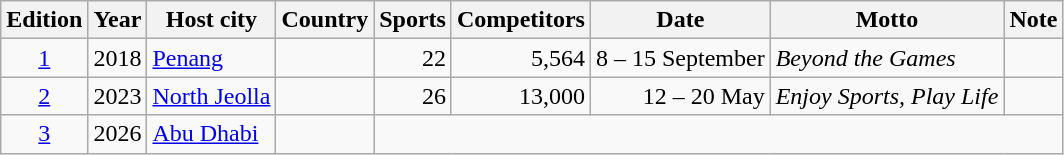<table class="wikitable">
<tr>
<th>Edition</th>
<th>Year</th>
<th>Host city</th>
<th>Country</th>
<th>Sports</th>
<th>Competitors</th>
<th>Date</th>
<th>Motto</th>
<th>Note</th>
</tr>
<tr>
<td align=center><a href='#'>1</a></td>
<td>2018</td>
<td><a href='#'>Penang</a></td>
<td></td>
<td align="right">22</td>
<td align="right">5,564</td>
<td align="right">8 – 15 September</td>
<td><em>Beyond the Games</em></td>
<td></td>
</tr>
<tr>
<td align=center><a href='#'>2</a></td>
<td>2023</td>
<td><a href='#'>North Jeolla</a></td>
<td></td>
<td align="right">26</td>
<td align="right">13,000</td>
<td align="right">12 – 20 May</td>
<td><em>Enjoy Sports, Play Life</em></td>
<td></td>
</tr>
<tr>
<td align=center><a href='#'>3</a></td>
<td>2026</td>
<td><a href='#'>Abu Dhabi</a></td>
<td></td>
</tr>
</table>
